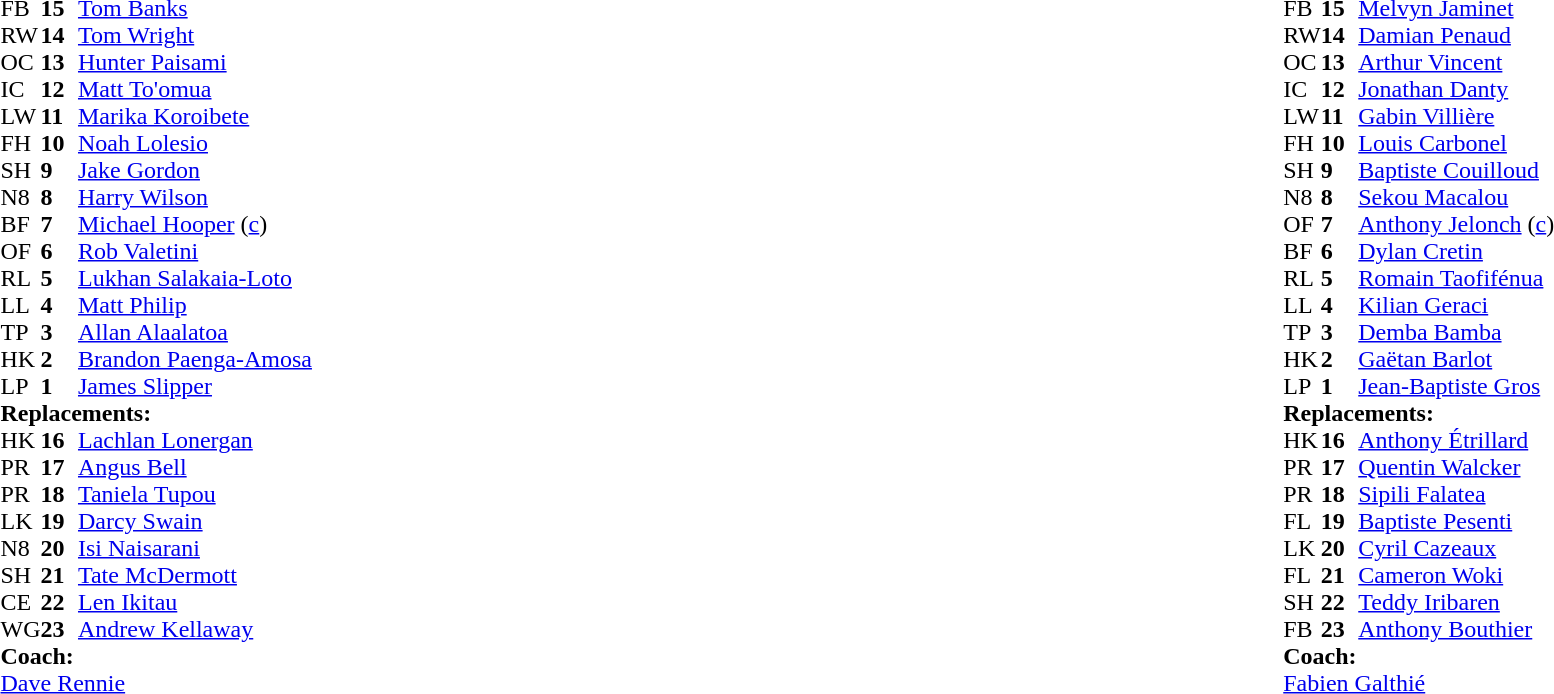<table style="width:100%">
<tr>
<td style="vertical-align:top;width:50%"><br><table cellspacing="0" cellpadding="0">
<tr>
<th width="25"></th>
<th width="25"></th>
</tr>
<tr>
<td>FB</td>
<td><strong>15</strong></td>
<td><a href='#'>Tom Banks</a></td>
</tr>
<tr>
<td>RW</td>
<td><strong>14</strong></td>
<td><a href='#'>Tom Wright</a></td>
<td></td>
<td></td>
</tr>
<tr>
<td>OC</td>
<td><strong>13</strong></td>
<td><a href='#'>Hunter Paisami</a></td>
</tr>
<tr>
<td>IC</td>
<td><strong>12</strong></td>
<td><a href='#'>Matt To'omua</a></td>
</tr>
<tr>
<td>LW</td>
<td><strong>11</strong></td>
<td><a href='#'>Marika Koroibete</a></td>
</tr>
<tr>
<td>FH</td>
<td><strong>10</strong></td>
<td><a href='#'>Noah Lolesio</a></td>
</tr>
<tr>
<td>SH</td>
<td><strong>9</strong></td>
<td><a href='#'>Jake Gordon</a></td>
<td></td>
<td></td>
</tr>
<tr>
<td>N8</td>
<td><strong>8</strong></td>
<td><a href='#'>Harry Wilson</a></td>
<td></td>
<td></td>
</tr>
<tr>
<td>BF</td>
<td><strong>7</strong></td>
<td><a href='#'>Michael Hooper</a> (<a href='#'>c</a>)</td>
</tr>
<tr>
<td>OF</td>
<td><strong>6</strong></td>
<td><a href='#'>Rob Valetini</a></td>
</tr>
<tr>
<td>RL</td>
<td><strong>5</strong></td>
<td><a href='#'>Lukhan Salakaia-Loto</a></td>
</tr>
<tr>
<td>LL</td>
<td><strong>4</strong></td>
<td><a href='#'>Matt Philip</a></td>
<td></td>
<td></td>
</tr>
<tr>
<td>TP</td>
<td><strong>3</strong></td>
<td><a href='#'>Allan Alaalatoa</a></td>
<td></td>
<td></td>
</tr>
<tr>
<td>HK</td>
<td><strong>2</strong></td>
<td><a href='#'>Brandon Paenga-Amosa</a></td>
<td></td>
<td></td>
</tr>
<tr>
<td>LP</td>
<td><strong>1</strong></td>
<td><a href='#'>James Slipper</a></td>
<td></td>
<td></td>
</tr>
<tr>
<td colspan=3><strong>Replacements:</strong></td>
</tr>
<tr>
<td>HK</td>
<td><strong>16</strong></td>
<td><a href='#'>Lachlan Lonergan</a></td>
<td></td>
<td></td>
</tr>
<tr>
<td>PR</td>
<td><strong>17</strong></td>
<td><a href='#'>Angus Bell</a></td>
<td></td>
<td></td>
</tr>
<tr>
<td>PR</td>
<td><strong>18</strong></td>
<td><a href='#'>Taniela Tupou</a></td>
<td></td>
<td></td>
</tr>
<tr>
<td>LK</td>
<td><strong>19</strong></td>
<td><a href='#'>Darcy Swain</a></td>
<td></td>
<td></td>
</tr>
<tr>
<td>N8</td>
<td><strong>20</strong></td>
<td><a href='#'>Isi Naisarani</a></td>
<td></td>
<td></td>
</tr>
<tr>
<td>SH</td>
<td><strong>21</strong></td>
<td><a href='#'>Tate McDermott</a></td>
<td></td>
<td></td>
</tr>
<tr>
<td>CE</td>
<td><strong>22</strong></td>
<td><a href='#'>Len Ikitau</a></td>
</tr>
<tr>
<td>WG</td>
<td><strong>23</strong></td>
<td><a href='#'>Andrew Kellaway</a></td>
<td></td>
<td></td>
</tr>
<tr>
<td colspan=3><strong>Coach:</strong></td>
</tr>
<tr>
<td colspan="4"> <a href='#'>Dave Rennie</a></td>
</tr>
</table>
</td>
<td valign=top></td>
<td style="vertical-align:top;width:50%"><br><table cellspacing="0" cellpadding="0" style="margin:auto">
<tr>
<th width="25"></th>
<th width="25"></th>
</tr>
<tr>
<td>FB</td>
<td><strong>15</strong></td>
<td><a href='#'>Melvyn Jaminet</a></td>
</tr>
<tr>
<td>RW</td>
<td><strong>14</strong></td>
<td><a href='#'>Damian Penaud</a></td>
</tr>
<tr>
<td>OC</td>
<td><strong>13</strong></td>
<td><a href='#'>Arthur Vincent</a></td>
</tr>
<tr>
<td>IC</td>
<td><strong>12</strong></td>
<td><a href='#'>Jonathan Danty</a></td>
</tr>
<tr>
<td>LW</td>
<td><strong>11</strong></td>
<td><a href='#'>Gabin Villière</a></td>
</tr>
<tr>
<td>FH</td>
<td><strong>10</strong></td>
<td><a href='#'>Louis Carbonel</a></td>
</tr>
<tr>
<td>SH</td>
<td><strong>9</strong></td>
<td><a href='#'>Baptiste Couilloud</a></td>
<td></td>
<td></td>
</tr>
<tr>
<td>N8</td>
<td><strong>8</strong></td>
<td><a href='#'>Sekou Macalou</a></td>
<td></td>
<td></td>
</tr>
<tr>
<td>OF</td>
<td><strong>7</strong></td>
<td><a href='#'>Anthony Jelonch</a> (<a href='#'>c</a>)</td>
</tr>
<tr>
<td>BF</td>
<td><strong>6</strong></td>
<td><a href='#'>Dylan Cretin</a></td>
</tr>
<tr>
<td>RL</td>
<td><strong>5</strong></td>
<td><a href='#'>Romain Taofifénua</a></td>
<td></td>
<td></td>
</tr>
<tr>
<td>LL</td>
<td><strong>4</strong></td>
<td><a href='#'>Kilian Geraci</a></td>
<td></td>
<td></td>
</tr>
<tr>
<td>TP</td>
<td><strong>3</strong></td>
<td><a href='#'>Demba Bamba</a></td>
<td></td>
<td></td>
</tr>
<tr>
<td>HK</td>
<td><strong>2</strong></td>
<td><a href='#'>Gaëtan Barlot</a></td>
<td></td>
<td></td>
</tr>
<tr>
<td>LP</td>
<td><strong>1</strong></td>
<td><a href='#'>Jean-Baptiste Gros</a></td>
<td></td>
<td></td>
</tr>
<tr>
<td colspan=3><strong>Replacements:</strong></td>
</tr>
<tr>
<td>HK</td>
<td><strong>16</strong></td>
<td><a href='#'>Anthony Étrillard</a></td>
<td></td>
<td></td>
</tr>
<tr>
<td>PR</td>
<td><strong>17</strong></td>
<td><a href='#'>Quentin Walcker</a></td>
<td></td>
<td></td>
</tr>
<tr>
<td>PR</td>
<td><strong>18</strong></td>
<td><a href='#'>Sipili Falatea</a></td>
<td></td>
<td></td>
</tr>
<tr>
<td>FL</td>
<td><strong>19</strong></td>
<td><a href='#'>Baptiste Pesenti</a></td>
<td></td>
<td></td>
</tr>
<tr>
<td>LK</td>
<td><strong>20</strong></td>
<td><a href='#'>Cyril Cazeaux</a></td>
<td></td>
<td></td>
</tr>
<tr>
<td>FL</td>
<td><strong>21</strong></td>
<td><a href='#'>Cameron Woki</a></td>
<td></td>
<td></td>
</tr>
<tr>
<td>SH</td>
<td><strong>22</strong></td>
<td><a href='#'>Teddy Iribaren</a></td>
<td></td>
<td></td>
</tr>
<tr>
<td>FB</td>
<td><strong>23</strong></td>
<td><a href='#'>Anthony Bouthier</a></td>
</tr>
<tr>
<td colspan=3><strong>Coach:</strong></td>
</tr>
<tr>
<td colspan="4"> <a href='#'>Fabien Galthié</a></td>
</tr>
</table>
</td>
</tr>
</table>
